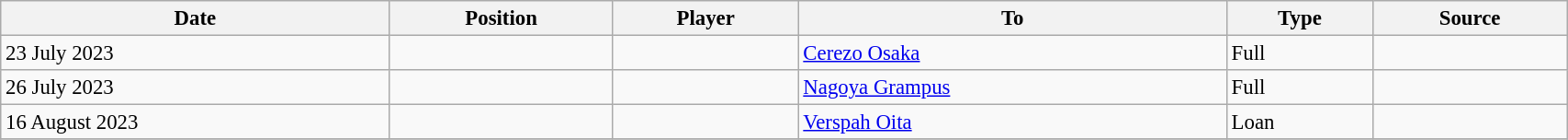<table class="wikitable sortable" style="width:90%; text-align:center; font-size:95%; text-align:left;">
<tr>
<th>Date</th>
<th>Position</th>
<th>Player</th>
<th>To</th>
<th>Type</th>
<th>Source</th>
</tr>
<tr>
<td>23 July 2023</td>
<td></td>
<td></td>
<td> <a href='#'>Cerezo Osaka</a></td>
<td>Full</td>
<td></td>
</tr>
<tr>
<td>26 July 2023</td>
<td></td>
<td></td>
<td> <a href='#'>Nagoya Grampus</a></td>
<td>Full</td>
<td></td>
</tr>
<tr>
<td>16 August 2023</td>
<td></td>
<td></td>
<td> <a href='#'>Verspah Oita</a></td>
<td>Loan</td>
<td></td>
</tr>
<tr>
</tr>
</table>
